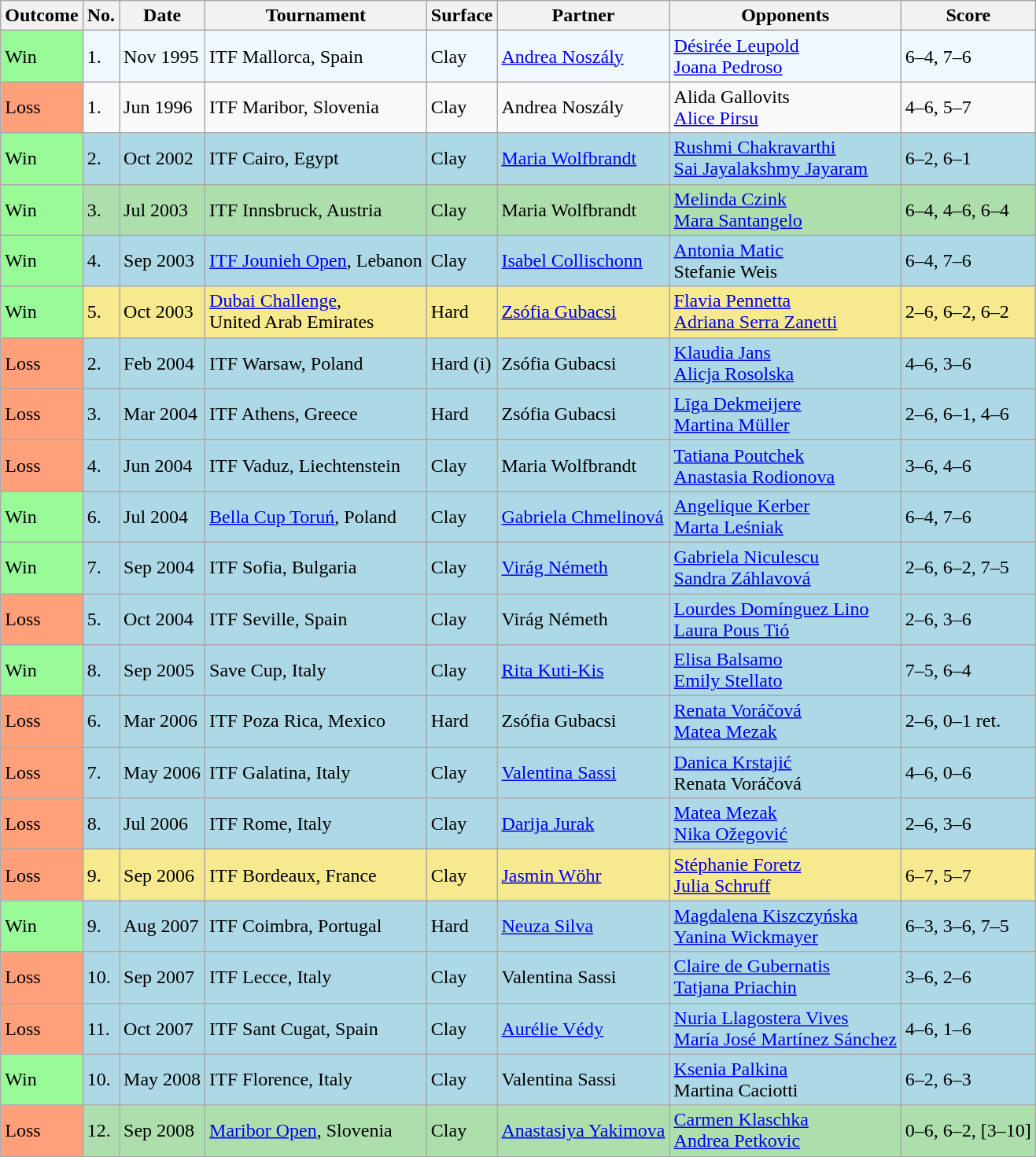<table class="sortable wikitable">
<tr>
<th>Outcome</th>
<th>No.</th>
<th>Date</th>
<th>Tournament</th>
<th>Surface</th>
<th>Partner</th>
<th>Opponents</th>
<th class="unsortable">Score</th>
</tr>
<tr style="background:#f0f8ff;">
<td style="background:#98fb98;">Win</td>
<td>1.</td>
<td>Nov 1995</td>
<td>ITF Mallorca, Spain</td>
<td>Clay</td>
<td> <a href='#'>Andrea Noszály</a></td>
<td> <a href='#'>Désirée Leupold</a> <br>  <a href='#'>Joana Pedroso</a></td>
<td>6–4, 7–6</td>
</tr>
<tr>
<td style="background:#ffa07a;">Loss</td>
<td>1.</td>
<td>Jun 1996</td>
<td>ITF Maribor, Slovenia</td>
<td>Clay</td>
<td> Andrea Noszály</td>
<td> Alida Gallovits <br>  <a href='#'>Alice Pirsu</a></td>
<td>4–6, 5–7</td>
</tr>
<tr style="background:lightblue;">
<td style="background:#98fb98;">Win</td>
<td>2.</td>
<td>Oct 2002</td>
<td>ITF Cairo, Egypt</td>
<td>Clay</td>
<td> <a href='#'>Maria Wolfbrandt</a></td>
<td> <a href='#'>Rushmi Chakravarthi</a> <br>  <a href='#'>Sai Jayalakshmy Jayaram</a></td>
<td>6–2, 6–1</td>
</tr>
<tr style="background:#addfad;">
<td style="background:#98fb98;">Win</td>
<td>3.</td>
<td>Jul 2003</td>
<td>ITF Innsbruck, Austria</td>
<td>Clay</td>
<td> Maria Wolfbrandt</td>
<td> <a href='#'>Melinda Czink</a> <br>  <a href='#'>Mara Santangelo</a></td>
<td>6–4, 4–6, 6–4</td>
</tr>
<tr style="background:lightblue;">
<td style="background:#98fb98;">Win</td>
<td>4.</td>
<td>Sep 2003</td>
<td><a href='#'>ITF Jounieh Open</a>, Lebanon</td>
<td>Clay</td>
<td> <a href='#'>Isabel Collischonn</a></td>
<td> <a href='#'>Antonia Matic</a> <br>  Stefanie Weis</td>
<td>6–4, 7–6</td>
</tr>
<tr style="background:#f7e98e;">
<td style="background:#98fb98;">Win</td>
<td>5.</td>
<td>Oct 2003</td>
<td><a href='#'>Dubai Challenge</a>, <br>United Arab Emirates</td>
<td>Hard</td>
<td> <a href='#'>Zsófia Gubacsi</a></td>
<td> <a href='#'>Flavia Pennetta</a> <br>  <a href='#'>Adriana Serra Zanetti</a></td>
<td>2–6, 6–2, 6–2</td>
</tr>
<tr style="background:lightblue;">
<td style="background:#ffa07a;">Loss</td>
<td>2.</td>
<td>Feb 2004</td>
<td>ITF Warsaw, Poland</td>
<td>Hard (i)</td>
<td> Zsófia Gubacsi</td>
<td> <a href='#'>Klaudia Jans</a> <br>  <a href='#'>Alicja Rosolska</a></td>
<td>4–6, 3–6</td>
</tr>
<tr style="background:lightblue;">
<td style="background:#ffa07a;">Loss</td>
<td>3.</td>
<td>Mar 2004</td>
<td>ITF Athens, Greece</td>
<td>Hard</td>
<td> Zsófia Gubacsi</td>
<td> <a href='#'>Līga Dekmeijere</a> <br>  <a href='#'>Martina Müller</a></td>
<td>2–6, 6–1, 4–6</td>
</tr>
<tr style="background:lightblue;">
<td style="background:#ffa07a;">Loss</td>
<td>4.</td>
<td>Jun 2004</td>
<td>ITF Vaduz, Liechtenstein</td>
<td>Clay</td>
<td> Maria Wolfbrandt</td>
<td> <a href='#'>Tatiana Poutchek</a> <br>  <a href='#'>Anastasia Rodionova</a></td>
<td>3–6, 4–6</td>
</tr>
<tr style="background:lightblue;">
<td style="background:#98fb98;">Win</td>
<td>6.</td>
<td>Jul 2004</td>
<td><a href='#'>Bella Cup Toruń</a>, Poland</td>
<td>Clay</td>
<td> <a href='#'>Gabriela Chmelinová</a></td>
<td> <a href='#'>Angelique Kerber</a> <br>  <a href='#'>Marta Leśniak</a></td>
<td>6–4, 7–6</td>
</tr>
<tr style="background:lightblue;">
<td style="background:#98fb98;">Win</td>
<td>7.</td>
<td>Sep 2004</td>
<td>ITF Sofia, Bulgaria</td>
<td>Clay</td>
<td> <a href='#'>Virág Németh</a></td>
<td> <a href='#'>Gabriela Niculescu</a> <br>  <a href='#'>Sandra Záhlavová</a></td>
<td>2–6, 6–2, 7–5</td>
</tr>
<tr style="background:lightblue;">
<td style="background:#ffa07a;">Loss</td>
<td>5.</td>
<td>Oct 2004</td>
<td>ITF Seville, Spain</td>
<td>Clay</td>
<td> Virág Németh</td>
<td> <a href='#'>Lourdes Domínguez Lino</a> <br>  <a href='#'>Laura Pous Tió</a></td>
<td>2–6, 3–6</td>
</tr>
<tr style="background:lightblue;">
<td style="background:#98fb98;">Win</td>
<td>8.</td>
<td>Sep 2005</td>
<td>Save Cup, Italy</td>
<td>Clay</td>
<td> <a href='#'>Rita Kuti-Kis</a></td>
<td> <a href='#'>Elisa Balsamo</a> <br>  <a href='#'>Emily Stellato</a></td>
<td>7–5, 6–4</td>
</tr>
<tr style="background:lightblue;">
<td style="background:#ffa07a;">Loss</td>
<td>6.</td>
<td>Mar 2006</td>
<td>ITF Poza Rica, Mexico</td>
<td>Hard</td>
<td> Zsófia Gubacsi</td>
<td> <a href='#'>Renata Voráčová</a> <br>  <a href='#'>Matea Mezak</a></td>
<td>2–6, 0–1 ret.</td>
</tr>
<tr style="background:lightblue;">
<td style="background:#ffa07a;">Loss</td>
<td>7.</td>
<td>May 2006</td>
<td>ITF Galatina, Italy</td>
<td>Clay</td>
<td> <a href='#'>Valentina Sassi</a></td>
<td> <a href='#'>Danica Krstajić</a> <br>  Renata Voráčová</td>
<td>4–6, 0–6</td>
</tr>
<tr style="background:lightblue;">
<td style="background:#ffa07a;">Loss</td>
<td>8.</td>
<td>Jul 2006</td>
<td>ITF Rome, Italy</td>
<td>Clay</td>
<td> <a href='#'>Darija Jurak</a></td>
<td> <a href='#'>Matea Mezak</a> <br>  <a href='#'>Nika Ožegović</a></td>
<td>2–6, 3–6</td>
</tr>
<tr style="background:#f7e98e;">
<td style="background:#ffa07a;">Loss</td>
<td>9.</td>
<td>Sep 2006</td>
<td>ITF Bordeaux, France</td>
<td>Clay</td>
<td> <a href='#'>Jasmin Wöhr</a></td>
<td> <a href='#'>Stéphanie Foretz</a> <br>  <a href='#'>Julia Schruff</a></td>
<td>6–7, 5–7</td>
</tr>
<tr style="background:lightblue;">
<td style="background:#98fb98;">Win</td>
<td>9.</td>
<td>Aug 2007</td>
<td>ITF Coimbra, Portugal</td>
<td>Hard</td>
<td> <a href='#'>Neuza Silva</a></td>
<td> <a href='#'>Magdalena Kiszczyńska</a> <br>  <a href='#'>Yanina Wickmayer</a></td>
<td>6–3, 3–6, 7–5</td>
</tr>
<tr style="background:lightblue;">
<td style="background:#ffa07a;">Loss</td>
<td>10.</td>
<td>Sep 2007</td>
<td>ITF Lecce, Italy</td>
<td>Clay</td>
<td> Valentina Sassi</td>
<td> <a href='#'>Claire de Gubernatis</a> <br>  <a href='#'>Tatjana Priachin</a></td>
<td>3–6, 2–6</td>
</tr>
<tr style="background:lightblue;">
<td style="background:#ffa07a;">Loss</td>
<td>11.</td>
<td>Oct 2007</td>
<td>ITF Sant Cugat, Spain</td>
<td>Clay</td>
<td> <a href='#'>Aurélie Védy</a></td>
<td> <a href='#'>Nuria Llagostera Vives</a> <br>  <a href='#'>María José Martínez Sánchez</a></td>
<td>4–6, 1–6</td>
</tr>
<tr style="background:lightblue;">
<td style="background:#98fb98;">Win</td>
<td>10.</td>
<td>May 2008</td>
<td>ITF Florence, Italy</td>
<td>Clay</td>
<td> Valentina Sassi</td>
<td> <a href='#'>Ksenia Palkina</a> <br>  Martina Caciotti</td>
<td>6–2, 6–3</td>
</tr>
<tr style="background:#addfad;">
<td style="background:#ffa07a;">Loss</td>
<td>12.</td>
<td>Sep 2008</td>
<td><a href='#'>Maribor Open</a>, Slovenia</td>
<td>Clay</td>
<td> <a href='#'>Anastasiya Yakimova</a></td>
<td> <a href='#'>Carmen Klaschka</a> <br>  <a href='#'>Andrea Petkovic</a></td>
<td>0–6, 6–2, [3–10]</td>
</tr>
</table>
